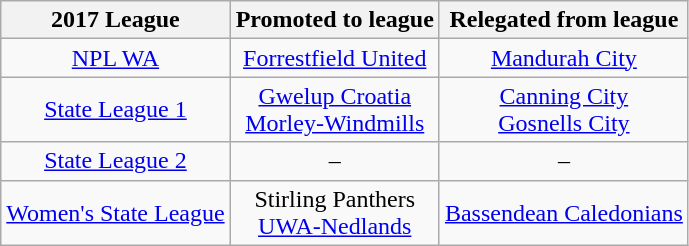<table class="wikitable" style="text-align:center">
<tr>
<th>2017 League</th>
<th>Promoted to league</th>
<th>Relegated from league</th>
</tr>
<tr>
<td><a href='#'>NPL WA</a></td>
<td><a href='#'>Forrestfield United</a></td>
<td><a href='#'>Mandurah City</a></td>
</tr>
<tr>
<td><a href='#'>State League 1</a></td>
<td><a href='#'>Gwelup Croatia</a><br><a href='#'>Morley-Windmills</a></td>
<td><a href='#'>Canning City</a><br><a href='#'>Gosnells City</a></td>
</tr>
<tr>
<td><a href='#'>State League 2</a></td>
<td>–</td>
<td>–</td>
</tr>
<tr>
<td><a href='#'>Women's State League</a></td>
<td>Stirling Panthers<br><a href='#'>UWA-Nedlands</a></td>
<td><a href='#'>Bassendean Caledonians</a></td>
</tr>
</table>
